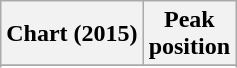<table class="wikitable sortable plainrowheaders" style="text-align:center">
<tr>
<th scope="col">Chart (2015)</th>
<th scope="col">Peak<br>position</th>
</tr>
<tr>
</tr>
<tr>
</tr>
</table>
